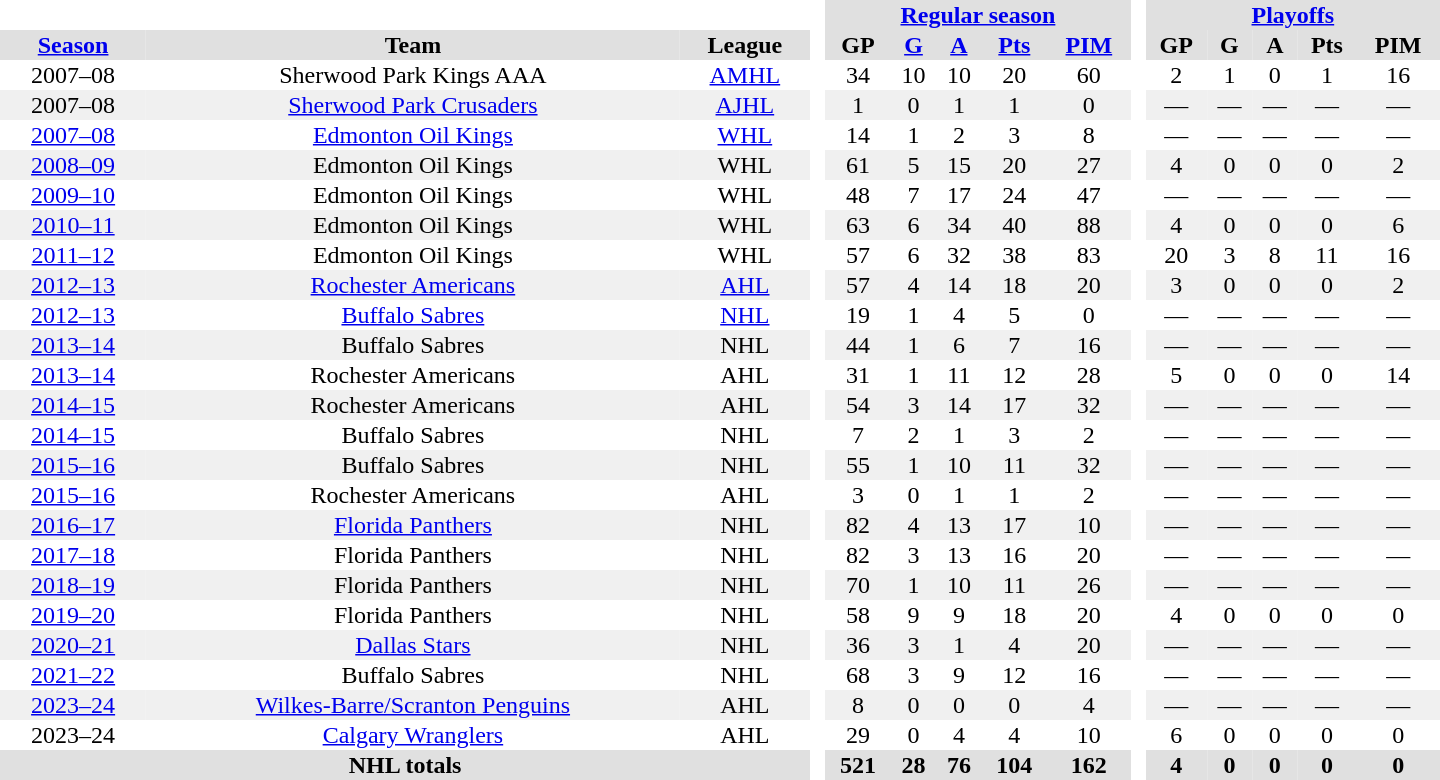<table border="0" cellpadding="1" cellspacing="0" style="text-align:center; width:60em;">
<tr style="background:#e0e0e0;">
<th colspan="3" bgcolor="#ffffff"> </th>
<th rowspan="99" bgcolor="#ffffff"> </th>
<th colspan="5"><a href='#'>Regular season</a></th>
<th rowspan="99" bgcolor="#ffffff"> </th>
<th colspan="5"><a href='#'>Playoffs</a></th>
</tr>
<tr style="background:#e0e0e0;">
<th><a href='#'>Season</a></th>
<th>Team</th>
<th>League</th>
<th>GP</th>
<th><a href='#'>G</a></th>
<th><a href='#'>A</a></th>
<th><a href='#'>Pts</a></th>
<th><a href='#'>PIM</a></th>
<th>GP</th>
<th>G</th>
<th>A</th>
<th>Pts</th>
<th>PIM</th>
</tr>
<tr>
<td>2007–08</td>
<td>Sherwood Park Kings AAA</td>
<td><a href='#'>AMHL</a></td>
<td>34</td>
<td>10</td>
<td>10</td>
<td>20</td>
<td>60</td>
<td>2</td>
<td>1</td>
<td>0</td>
<td>1</td>
<td>16</td>
</tr>
<tr bgcolor="#f0f0f0">
<td>2007–08</td>
<td><a href='#'>Sherwood Park Crusaders</a></td>
<td><a href='#'>AJHL</a></td>
<td>1</td>
<td>0</td>
<td>1</td>
<td>1</td>
<td>0</td>
<td>—</td>
<td>—</td>
<td>—</td>
<td>—</td>
<td>—</td>
</tr>
<tr>
<td><a href='#'>2007–08</a></td>
<td><a href='#'>Edmonton Oil Kings</a></td>
<td><a href='#'>WHL</a></td>
<td>14</td>
<td>1</td>
<td>2</td>
<td>3</td>
<td>8</td>
<td>—</td>
<td>—</td>
<td>—</td>
<td>—</td>
<td>—</td>
</tr>
<tr bgcolor="#f0f0f0">
<td><a href='#'>2008–09</a></td>
<td>Edmonton Oil Kings</td>
<td>WHL</td>
<td>61</td>
<td>5</td>
<td>15</td>
<td>20</td>
<td>27</td>
<td>4</td>
<td>0</td>
<td>0</td>
<td>0</td>
<td>2</td>
</tr>
<tr>
<td><a href='#'>2009–10</a></td>
<td>Edmonton Oil Kings</td>
<td>WHL</td>
<td>48</td>
<td>7</td>
<td>17</td>
<td>24</td>
<td>47</td>
<td>—</td>
<td>—</td>
<td>—</td>
<td>—</td>
<td>—</td>
</tr>
<tr bgcolor="#f0f0f0">
<td><a href='#'>2010–11</a></td>
<td>Edmonton Oil Kings</td>
<td>WHL</td>
<td>63</td>
<td>6</td>
<td>34</td>
<td>40</td>
<td>88</td>
<td>4</td>
<td>0</td>
<td>0</td>
<td>0</td>
<td>6</td>
</tr>
<tr>
<td><a href='#'>2011–12</a></td>
<td>Edmonton Oil Kings</td>
<td>WHL</td>
<td>57</td>
<td>6</td>
<td>32</td>
<td>38</td>
<td>83</td>
<td>20</td>
<td>3</td>
<td>8</td>
<td>11</td>
<td>16</td>
</tr>
<tr bgcolor="#f0f0f0">
<td><a href='#'>2012–13</a></td>
<td><a href='#'>Rochester Americans</a></td>
<td><a href='#'>AHL</a></td>
<td>57</td>
<td>4</td>
<td>14</td>
<td>18</td>
<td>20</td>
<td>3</td>
<td>0</td>
<td>0</td>
<td>0</td>
<td>2</td>
</tr>
<tr>
<td><a href='#'>2012–13</a></td>
<td><a href='#'>Buffalo Sabres</a></td>
<td><a href='#'>NHL</a></td>
<td>19</td>
<td>1</td>
<td>4</td>
<td>5</td>
<td>0</td>
<td>—</td>
<td>—</td>
<td>—</td>
<td>—</td>
<td>—</td>
</tr>
<tr bgcolor="#f0f0f0">
<td><a href='#'>2013–14</a></td>
<td>Buffalo Sabres</td>
<td>NHL</td>
<td>44</td>
<td>1</td>
<td>6</td>
<td>7</td>
<td>16</td>
<td>—</td>
<td>—</td>
<td>—</td>
<td>—</td>
<td>—</td>
</tr>
<tr>
<td><a href='#'>2013–14</a></td>
<td>Rochester Americans</td>
<td>AHL</td>
<td>31</td>
<td>1</td>
<td>11</td>
<td>12</td>
<td>28</td>
<td>5</td>
<td>0</td>
<td>0</td>
<td>0</td>
<td>14</td>
</tr>
<tr bgcolor="#f0f0f0">
<td><a href='#'>2014–15</a></td>
<td>Rochester Americans</td>
<td>AHL</td>
<td>54</td>
<td>3</td>
<td>14</td>
<td>17</td>
<td>32</td>
<td>—</td>
<td>—</td>
<td>—</td>
<td>—</td>
<td>—</td>
</tr>
<tr>
<td><a href='#'>2014–15</a></td>
<td>Buffalo Sabres</td>
<td>NHL</td>
<td>7</td>
<td>2</td>
<td>1</td>
<td>3</td>
<td>2</td>
<td>—</td>
<td>—</td>
<td>—</td>
<td>—</td>
<td>—</td>
</tr>
<tr bgcolor="#f0f0f0">
<td><a href='#'>2015–16</a></td>
<td>Buffalo Sabres</td>
<td>NHL</td>
<td>55</td>
<td>1</td>
<td>10</td>
<td>11</td>
<td>32</td>
<td>—</td>
<td>—</td>
<td>—</td>
<td>—</td>
<td>—</td>
</tr>
<tr>
<td><a href='#'>2015–16</a></td>
<td>Rochester Americans</td>
<td>AHL</td>
<td>3</td>
<td>0</td>
<td>1</td>
<td>1</td>
<td>2</td>
<td>—</td>
<td>—</td>
<td>—</td>
<td>—</td>
<td>—</td>
</tr>
<tr bgcolor="#f0f0f0">
<td><a href='#'>2016–17</a></td>
<td><a href='#'>Florida Panthers</a></td>
<td>NHL</td>
<td>82</td>
<td>4</td>
<td>13</td>
<td>17</td>
<td>10</td>
<td>—</td>
<td>—</td>
<td>—</td>
<td>—</td>
<td>—</td>
</tr>
<tr>
<td><a href='#'>2017–18</a></td>
<td>Florida Panthers</td>
<td>NHL</td>
<td>82</td>
<td>3</td>
<td>13</td>
<td>16</td>
<td>20</td>
<td>—</td>
<td>—</td>
<td>—</td>
<td>—</td>
<td>—</td>
</tr>
<tr bgcolor="#f0f0f0">
<td><a href='#'>2018–19</a></td>
<td>Florida Panthers</td>
<td>NHL</td>
<td>70</td>
<td>1</td>
<td>10</td>
<td>11</td>
<td>26</td>
<td>—</td>
<td>—</td>
<td>—</td>
<td>—</td>
<td>—</td>
</tr>
<tr>
<td><a href='#'>2019–20</a></td>
<td>Florida Panthers</td>
<td>NHL</td>
<td>58</td>
<td>9</td>
<td>9</td>
<td>18</td>
<td>20</td>
<td>4</td>
<td>0</td>
<td>0</td>
<td>0</td>
<td>0</td>
</tr>
<tr bgcolor="#f0f0f0">
<td><a href='#'>2020–21</a></td>
<td><a href='#'>Dallas Stars</a></td>
<td>NHL</td>
<td>36</td>
<td>3</td>
<td>1</td>
<td>4</td>
<td>20</td>
<td>—</td>
<td>—</td>
<td>—</td>
<td>—</td>
<td>—</td>
</tr>
<tr>
<td><a href='#'>2021–22</a></td>
<td>Buffalo Sabres</td>
<td>NHL</td>
<td>68</td>
<td>3</td>
<td>9</td>
<td>12</td>
<td>16</td>
<td>—</td>
<td>—</td>
<td>—</td>
<td>—</td>
<td>—</td>
</tr>
<tr bgcolor="#f0f0f0">
<td><a href='#'>2023–24</a></td>
<td><a href='#'>Wilkes-Barre/Scranton Penguins</a></td>
<td>AHL</td>
<td>8</td>
<td>0</td>
<td>0</td>
<td>0</td>
<td>4</td>
<td>—</td>
<td>—</td>
<td>—</td>
<td>—</td>
<td>—</td>
</tr>
<tr>
<td>2023–24</td>
<td><a href='#'>Calgary Wranglers</a></td>
<td>AHL</td>
<td>29</td>
<td>0</td>
<td>4</td>
<td>4</td>
<td>10</td>
<td>6</td>
<td>0</td>
<td>0</td>
<td>0</td>
<td>0</td>
</tr>
<tr bgcolor="#e0e0e0">
<th colspan="3">NHL totals</th>
<th>521</th>
<th>28</th>
<th>76</th>
<th>104</th>
<th>162</th>
<th>4</th>
<th>0</th>
<th>0</th>
<th>0</th>
<th>0</th>
</tr>
</table>
